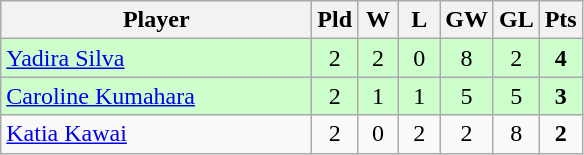<table class="wikitable" style="text-align:center">
<tr>
<th width=200>Player</th>
<th width=20>Pld</th>
<th width=20>W</th>
<th width=20>L</th>
<th width=20>GW</th>
<th width=20>GL</th>
<th width=20>Pts</th>
</tr>
<tr bgcolor="ccffcc">
<td style="text-align:left;"> <a href='#'>Yadira Silva</a></td>
<td>2</td>
<td>2</td>
<td>0</td>
<td>8</td>
<td>2</td>
<td><strong>4</strong></td>
</tr>
<tr bgcolor="ccffcc">
<td style="text-align:left;"> <a href='#'>Caroline Kumahara</a></td>
<td>2</td>
<td>1</td>
<td>1</td>
<td>5</td>
<td>5</td>
<td><strong>3</strong></td>
</tr>
<tr>
<td style="text-align:left;"> <a href='#'>Katia Kawai</a></td>
<td>2</td>
<td>0</td>
<td>2</td>
<td>2</td>
<td>8</td>
<td><strong>2</strong></td>
</tr>
</table>
